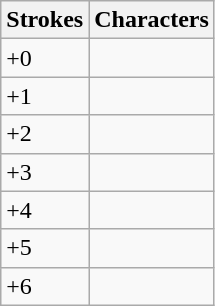<table class="wikitable">
<tr>
<th>Strokes</th>
<th>Characters</th>
</tr>
<tr>
<td>+0</td>
<td style="font-size: large;"></td>
</tr>
<tr>
<td>+1</td>
<td style="font-size: large;">  </td>
</tr>
<tr>
<td>+2</td>
<td style="font-size: large;">     </td>
</tr>
<tr>
<td>+3</td>
<td style="font-size: large;"></td>
</tr>
<tr>
<td>+4</td>
<td style="font-size: large;">  </td>
</tr>
<tr>
<td>+5</td>
<td style="font-size: large;"> </td>
</tr>
<tr>
<td>+6</td>
<td style="font-size: large;">   </td>
</tr>
</table>
